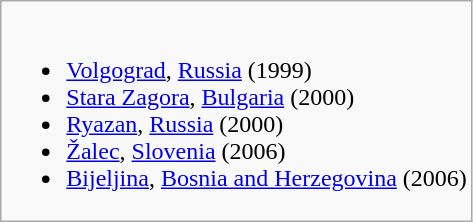<table class="wikitable">
<tr valign="top">
<td><br><ul><li> <a href='#'>Volgograd</a>, <a href='#'>Russia</a> (1999)</li><li> <a href='#'>Stara Zagora</a>, <a href='#'>Bulgaria</a> (2000)</li><li> <a href='#'>Ryazan</a>, <a href='#'>Russia</a> (2000)</li><li> <a href='#'>Žalec</a>, <a href='#'>Slovenia</a> (2006)</li><li> <a href='#'>Bijeljina</a>, <a href='#'>Bosnia and Herzegovina</a> (2006)</li></ul></td>
</tr>
</table>
